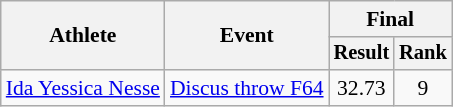<table class="wikitable" style="font-size:90%">
<tr>
<th rowspan="2">Athlete</th>
<th rowspan="2">Event</th>
<th colspan="2">Final</th>
</tr>
<tr style="font-size:95%">
<th>Result</th>
<th>Rank</th>
</tr>
<tr align=center>
<td align=left><a href='#'>Ida Yessica Nesse</a></td>
<td align=left><a href='#'>Discus throw F64</a></td>
<td>32.73</td>
<td>9</td>
</tr>
</table>
